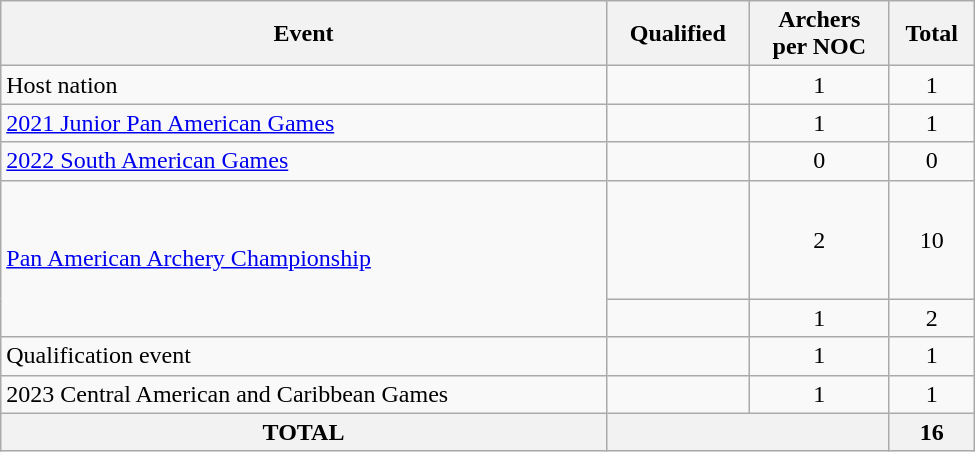<table class="wikitable" width="650">
<tr>
<th>Event</th>
<th>Qualified</th>
<th>Archers<br> per NOC</th>
<th>Total</th>
</tr>
<tr>
<td>Host nation</td>
<td></td>
<td style="text-align:center">1</td>
<td style="text-align:center">1</td>
</tr>
<tr>
<td><a href='#'>2021 Junior Pan American Games</a></td>
<td></td>
<td style="text-align:center">1</td>
<td style="text-align:center">1</td>
</tr>
<tr>
<td><a href='#'>2022 South American Games</a></td>
<td></td>
<td style="text-align:center">0</td>
<td style="text-align:center">0</td>
</tr>
<tr>
<td rowspan="2"><a href='#'>Pan American Archery Championship</a></td>
<td><br><br><br><br></td>
<td style="text-align:center">2</td>
<td style="text-align:center">10</td>
</tr>
<tr>
<td><br></td>
<td style="text-align:center">1</td>
<td style="text-align:center">2</td>
</tr>
<tr>
<td>Qualification event</td>
<td></td>
<td style="text-align:center">1</td>
<td style="text-align:center">1</td>
</tr>
<tr>
<td>2023 Central American and Caribbean Games</td>
<td></td>
<td style="text-align:center">1</td>
<td style="text-align:center">1</td>
</tr>
<tr>
<th>TOTAL</th>
<th colspan="2"></th>
<th>16</th>
</tr>
</table>
